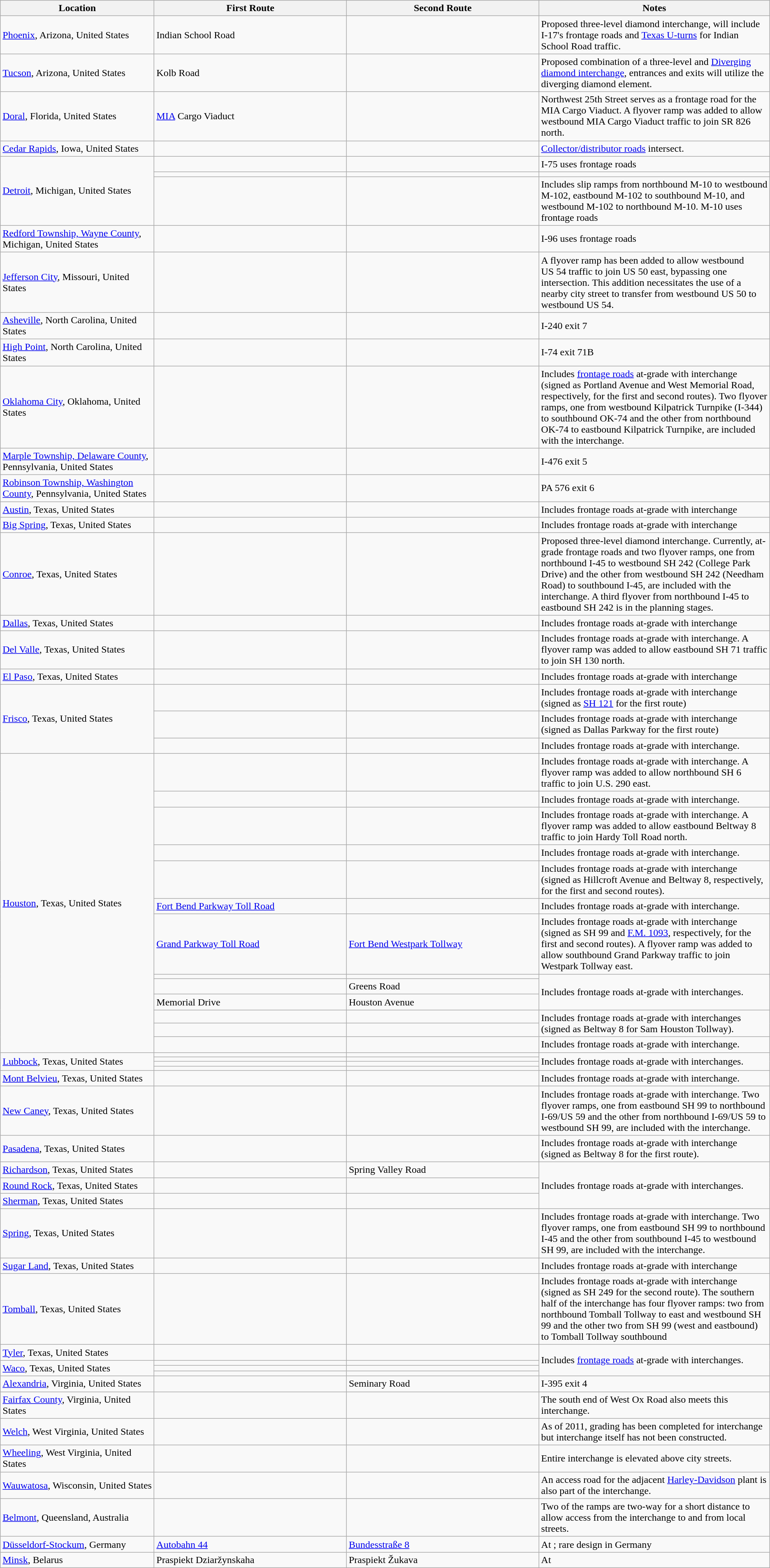<table class="wikitable">
<tr>
<th width="20%">Location</th>
<th width="25%">First Route</th>
<th width="25%">Second Route</th>
<th width="30%">Notes</th>
</tr>
<tr>
<td><a href='#'>Phoenix</a>, Arizona, United States</td>
<td>Indian School Road</td>
<td></td>
<td>Proposed three-level diamond interchange, will include I-17's frontage roads and <a href='#'>Texas U-turns</a> for Indian School Road traffic.</td>
</tr>
<tr>
<td><a href='#'>Tucson</a>, Arizona, United States</td>
<td>Kolb Road</td>
<td></td>
<td>Proposed combination of a three-level and <a href='#'>Diverging diamond interchange</a>, entrances and exits will utilize the diverging diamond element.</td>
</tr>
<tr>
<td><a href='#'>Doral</a>, Florida, United States</td>
<td><a href='#'>MIA</a> Cargo Viaduct</td>
<td></td>
<td>Northwest 25th Street serves as a frontage road for the MIA Cargo Viaduct.  A flyover ramp was added to allow westbound MIA Cargo Viaduct traffic to join SR 826 north.</td>
</tr>
<tr>
<td><a href='#'>Cedar Rapids</a>, Iowa, United States</td>
<td></td>
<td></td>
<td><a href='#'>Collector/distributor roads</a> intersect.</td>
</tr>
<tr>
<td rowspan=3><a href='#'>Detroit</a>, Michigan, United States</td>
<td></td>
<td></td>
<td>I-75 uses frontage roads</td>
</tr>
<tr>
<td></td>
<td></td>
<td></td>
</tr>
<tr>
<td></td>
<td></td>
<td>Includes slip ramps from northbound M-10 to westbound M-102, eastbound M-102 to southbound M-10, and westbound M-102 to northbound M-10. M-10 uses frontage roads</td>
</tr>
<tr>
<td><a href='#'>Redford Township, Wayne County</a>, Michigan, United States</td>
<td></td>
<td></td>
<td>I-96 uses frontage roads</td>
</tr>
<tr>
<td><a href='#'>Jefferson City</a>, Missouri, United States</td>
<td></td>
<td></td>
<td>A flyover ramp has been added to allow westbound US 54 traffic to join US 50 east, bypassing one intersection. This addition necessitates the use of a nearby city street to transfer from westbound US 50 to westbound US 54.</td>
</tr>
<tr>
<td><a href='#'>Asheville</a>, North Carolina, United States</td>
<td></td>
<td></td>
<td>I-240 exit 7</td>
</tr>
<tr>
<td><a href='#'>High Point</a>, North Carolina, United States</td>
<td></td>
<td></td>
<td>I-74 exit 71B</td>
</tr>
<tr>
<td><a href='#'>Oklahoma City</a>, Oklahoma, United States</td>
<td></td>
<td></td>
<td>Includes <a href='#'>frontage roads</a> at-grade with interchange (signed as Portland Avenue and West Memorial Road, respectively, for the first and second routes).  Two flyover ramps, one from westbound Kilpatrick Turnpike (I-344) to southbound OK-74 and the other from northbound OK-74 to eastbound Kilpatrick Turnpike, are included with the interchange.</td>
</tr>
<tr>
<td><a href='#'>Marple Township, Delaware County</a>, Pennsylvania, United States</td>
<td></td>
<td></td>
<td>I-476 exit 5</td>
</tr>
<tr>
<td><a href='#'>Robinson Township, Washington County</a>, Pennsylvania, United States</td>
<td></td>
<td></td>
<td>PA 576 exit 6</td>
</tr>
<tr>
<td><a href='#'>Austin</a>, Texas, United States</td>
<td></td>
<td></td>
<td>Includes frontage roads at-grade with interchange</td>
</tr>
<tr>
<td><a href='#'>Big Spring</a>, Texas, United States</td>
<td></td>
<td></td>
<td>Includes frontage roads at-grade with interchange</td>
</tr>
<tr>
<td><a href='#'>Conroe</a>, Texas, United States</td>
<td></td>
<td></td>
<td>Proposed three-level diamond interchange. Currently, at-grade frontage roads and two flyover ramps, one from northbound I-45 to westbound SH 242 (College Park Drive) and the other from westbound SH 242 (Needham Road) to southbound I-45, are included with the interchange. A third flyover from northbound I-45 to eastbound SH 242 is in the planning stages.</td>
</tr>
<tr>
<td><a href='#'>Dallas</a>, Texas, United States</td>
<td></td>
<td></td>
<td>Includes frontage roads at-grade with interchange</td>
</tr>
<tr>
<td><a href='#'>Del Valle</a>, Texas, United States</td>
<td></td>
<td></td>
<td>Includes frontage roads at-grade with interchange.  A flyover ramp was added to allow eastbound SH 71 traffic to join SH 130 north.</td>
</tr>
<tr>
<td><a href='#'>El Paso</a>, Texas, United States</td>
<td></td>
<td></td>
<td>Includes frontage roads at-grade with interchange</td>
</tr>
<tr>
<td rowspan=3><a href='#'>Frisco</a>, Texas, United States</td>
<td></td>
<td></td>
<td>Includes frontage roads at-grade with interchange (signed as <a href='#'>SH 121</a> for the first route)</td>
</tr>
<tr>
<td></td>
<td></td>
<td>Includes frontage roads at-grade with interchange (signed as Dallas Parkway for the first route)</td>
</tr>
<tr>
<td></td>
<td></td>
<td>Includes frontage roads at-grade with interchange.</td>
</tr>
<tr>
<td rowspan=13><a href='#'>Houston</a>, Texas, United States</td>
<td></td>
<td></td>
<td>Includes frontage roads at-grade with interchange.  A flyover ramp was added to allow northbound SH 6 traffic to join U.S. 290 east.</td>
</tr>
<tr>
<td></td>
<td></td>
<td>Includes frontage roads at-grade with interchange.</td>
</tr>
<tr>
<td></td>
<td></td>
<td>Includes frontage roads at-grade with interchange.  A flyover ramp was added to allow eastbound Beltway 8 traffic to join Hardy Toll Road north.</td>
</tr>
<tr>
<td></td>
<td></td>
<td>Includes frontage roads at-grade with interchange.</td>
</tr>
<tr>
<td></td>
<td></td>
<td>Includes frontage roads at-grade with interchange (signed as Hillcroft Avenue and Beltway 8, respectively, for the first and second routes).</td>
</tr>
<tr>
<td><a href='#'>Fort Bend Parkway Toll Road</a></td>
<td></td>
<td>Includes frontage roads at-grade with interchange.</td>
</tr>
<tr>
<td><a href='#'>Grand Parkway Toll Road</a></td>
<td><a href='#'>Fort Bend Westpark Tollway</a></td>
<td>Includes frontage roads at-grade with interchange (signed as SH 99 and <a href='#'>F.M. 1093</a>, respectively, for the first and second routes).  A flyover ramp was added to allow southbound Grand Parkway traffic to join Westpark Tollway east.</td>
</tr>
<tr>
<td></td>
<td></td>
<td rowspan=3>Includes frontage roads at-grade with interchanges.</td>
</tr>
<tr>
<td></td>
<td>Greens Road</td>
</tr>
<tr>
<td>Memorial Drive</td>
<td>Houston Avenue</td>
</tr>
<tr>
<td></td>
<td></td>
<td rowspan=2>Includes frontage roads at-grade with interchanges (signed as Beltway 8 for Sam Houston Tollway).</td>
</tr>
<tr>
<td></td>
<td></td>
</tr>
<tr>
<td></td>
<td></td>
<td>Includes frontage roads at-grade with interchange.</td>
</tr>
<tr>
<td rowspan=4><a href='#'>Lubbock</a>, Texas, United States</td>
<td></td>
<td></td>
<td rowspan=4>Includes frontage roads at-grade with interchanges.</td>
</tr>
<tr>
<td></td>
<td></td>
</tr>
<tr>
<td></td>
<td></td>
</tr>
<tr>
<td></td>
<td></td>
</tr>
<tr>
<td><a href='#'>Mont Belvieu</a>, Texas, United States</td>
<td></td>
<td></td>
<td>Includes frontage roads at-grade with interchange.</td>
</tr>
<tr>
<td><a href='#'>New Caney</a>, Texas, United States</td>
<td></td>
<td></td>
<td>Includes frontage roads at-grade with interchange.  Two flyover ramps, one from eastbound SH 99 to northbound I-69/US 59 and the other from northbound I-69/US 59 to westbound SH 99, are included with the interchange.</td>
</tr>
<tr>
<td><a href='#'>Pasadena</a>, Texas, United States</td>
<td></td>
<td></td>
<td>Includes frontage roads at-grade with interchange (signed as Beltway 8 for the first route).</td>
</tr>
<tr>
<td><a href='#'>Richardson</a>, Texas, United States</td>
<td></td>
<td>Spring Valley Road</td>
<td rowspan=3>Includes frontage roads at-grade with interchanges.</td>
</tr>
<tr>
<td><a href='#'>Round Rock</a>, Texas, United States</td>
<td></td>
<td></td>
</tr>
<tr>
<td><a href='#'>Sherman</a>, Texas, United States</td>
<td></td>
<td></td>
</tr>
<tr>
<td><a href='#'>Spring</a>, Texas, United States</td>
<td></td>
<td></td>
<td>Includes frontage roads at-grade with interchange.  Two flyover ramps, one from eastbound SH 99 to northbound I-45 and the other from southbound I-45 to westbound SH 99, are included with the interchange.</td>
</tr>
<tr>
<td><a href='#'>Sugar Land</a>, Texas, United States</td>
<td></td>
<td></td>
<td>Includes frontage roads at-grade with interchange</td>
</tr>
<tr>
<td><a href='#'>Tomball</a>, Texas, United States</td>
<td></td>
<td></td>
<td>Includes frontage roads at-grade with interchange (signed as SH 249 for the second route).  The southern half of the interchange has four flyover ramps: two from northbound Tomball Tollway to east and westbound SH 99 and the other two from SH 99 (west and eastbound) to Tomball Tollway southbound</td>
</tr>
<tr>
<td><a href='#'>Tyler</a>, Texas, United States</td>
<td></td>
<td></td>
<td rowspan=4>Includes <a href='#'>frontage roads</a> at-grade with interchanges.</td>
</tr>
<tr>
<td rowspan=3><a href='#'>Waco</a>, Texas, United States</td>
<td></td>
<td></td>
</tr>
<tr>
<td></td>
<td></td>
</tr>
<tr>
<td></td>
<td></td>
</tr>
<tr>
<td><a href='#'>Alexandria</a>, Virginia, United States</td>
<td></td>
<td>Seminary Road</td>
<td>I-395 exit 4</td>
</tr>
<tr>
<td><a href='#'>Fairfax County</a>, Virginia, United States</td>
<td></td>
<td></td>
<td>The south end of West Ox Road also meets this interchange.</td>
</tr>
<tr>
<td><a href='#'>Welch</a>, West Virginia, United States</td>
<td></td>
<td></td>
<td>As of 2011, grading has been completed for interchange but interchange itself has not been constructed.</td>
</tr>
<tr>
<td><a href='#'>Wheeling</a>, West Virginia, United States</td>
<td></td>
<td></td>
<td>Entire interchange is elevated above city streets.</td>
</tr>
<tr>
<td><a href='#'>Wauwatosa</a>, Wisconsin, United States</td>
<td></td>
<td></td>
<td>An access road for the adjacent <a href='#'>Harley-Davidson</a> plant is also part of the interchange.</td>
</tr>
<tr>
<td><a href='#'>Belmont</a>, Queensland, Australia</td>
<td></td>
<td></td>
<td>Two of the ramps are two-way for a short distance to allow access from the interchange to and from local streets.</td>
</tr>
<tr>
<td><a href='#'>Düsseldorf-Stockum</a>, Germany</td>
<td> <a href='#'>Autobahn 44</a></td>
<td> <a href='#'>Bundesstraße 8</a></td>
<td>At ; rare design in Germany</td>
</tr>
<tr>
<td><a href='#'>Minsk</a>, Belarus</td>
<td>Praspiekt Dziaržynskaha</td>
<td>Praspiekt Žukava</td>
<td>At </td>
</tr>
</table>
